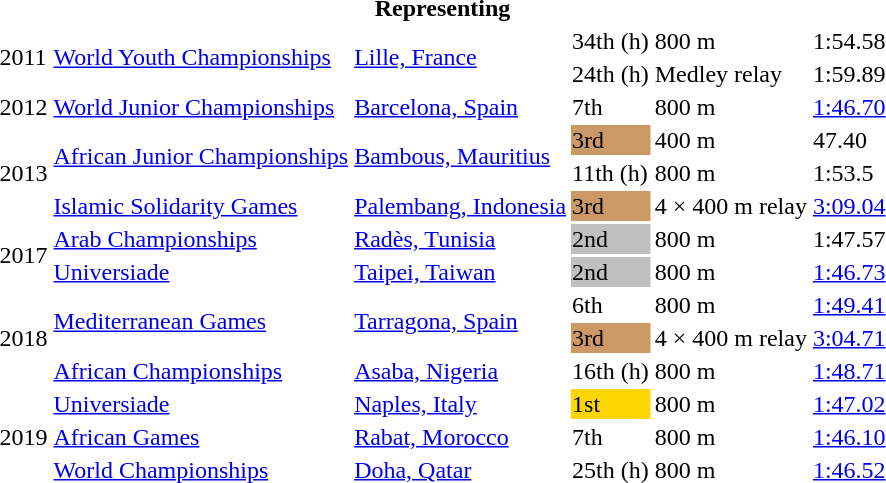<table>
<tr>
<th colspan="6">Representing </th>
</tr>
<tr>
<td rowspan=2>2011</td>
<td rowspan=2><a href='#'>World Youth Championships</a></td>
<td rowspan=2><a href='#'>Lille, France</a></td>
<td>34th (h)</td>
<td>800 m</td>
<td>1:54.58</td>
</tr>
<tr>
<td>24th (h)</td>
<td>Medley relay</td>
<td>1:59.89</td>
</tr>
<tr>
<td>2012</td>
<td><a href='#'>World Junior Championships</a></td>
<td><a href='#'>Barcelona, Spain</a></td>
<td>7th</td>
<td>800 m</td>
<td><a href='#'>1:46.70</a></td>
</tr>
<tr>
<td rowspan=3>2013</td>
<td rowspan=2><a href='#'>African Junior Championships</a></td>
<td rowspan=2><a href='#'>Bambous, Mauritius</a></td>
<td bgcolor=cc9966>3rd</td>
<td>400 m</td>
<td>47.40</td>
</tr>
<tr>
<td>11th (h)</td>
<td>800 m</td>
<td>1:53.5</td>
</tr>
<tr>
<td><a href='#'>Islamic Solidarity Games</a></td>
<td><a href='#'>Palembang, Indonesia</a></td>
<td bgcolor=cc9966>3rd</td>
<td>4 × 400 m relay</td>
<td><a href='#'>3:09.04</a></td>
</tr>
<tr>
<td rowspan=2>2017</td>
<td><a href='#'>Arab Championships</a></td>
<td><a href='#'>Radès, Tunisia</a></td>
<td bgcolor=silver>2nd</td>
<td>800 m</td>
<td>1:47.57</td>
</tr>
<tr>
<td><a href='#'>Universiade</a></td>
<td><a href='#'>Taipei, Taiwan</a></td>
<td bgcolor=silver>2nd</td>
<td>800 m</td>
<td><a href='#'>1:46.73</a></td>
</tr>
<tr>
<td rowspan=3>2018</td>
<td rowspan=2><a href='#'>Mediterranean Games</a></td>
<td rowspan=2><a href='#'>Tarragona, Spain</a></td>
<td>6th</td>
<td>800 m</td>
<td><a href='#'>1:49.41</a></td>
</tr>
<tr>
<td bgcolor=cc9966>3rd</td>
<td>4 × 400 m relay</td>
<td><a href='#'>3:04.71</a></td>
</tr>
<tr>
<td><a href='#'>African Championships</a></td>
<td><a href='#'>Asaba, Nigeria</a></td>
<td>16th (h)</td>
<td>800 m</td>
<td><a href='#'>1:48.71</a></td>
</tr>
<tr>
<td rowspan=3>2019</td>
<td><a href='#'>Universiade</a></td>
<td><a href='#'>Naples, Italy</a></td>
<td bgcolor=gold>1st</td>
<td>800 m</td>
<td><a href='#'>1:47.02</a></td>
</tr>
<tr>
<td><a href='#'>African Games</a></td>
<td><a href='#'>Rabat, Morocco</a></td>
<td>7th</td>
<td>800 m</td>
<td><a href='#'>1:46.10</a></td>
</tr>
<tr>
<td><a href='#'>World Championships</a></td>
<td><a href='#'>Doha, Qatar</a></td>
<td>25th (h)</td>
<td>800 m</td>
<td><a href='#'>1:46.52</a></td>
</tr>
</table>
